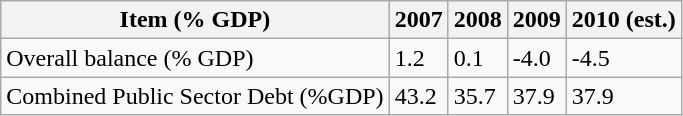<table class="wikitable">
<tr>
<th>Item (% GDP)</th>
<th>2007</th>
<th>2008</th>
<th>2009</th>
<th>2010 (est.)</th>
</tr>
<tr>
<td>Overall balance (% GDP)</td>
<td>1.2</td>
<td>0.1</td>
<td>-4.0</td>
<td>-4.5</td>
</tr>
<tr>
<td>Combined Public Sector Debt (%GDP)</td>
<td>43.2</td>
<td>35.7</td>
<td>37.9</td>
<td>37.9</td>
</tr>
</table>
